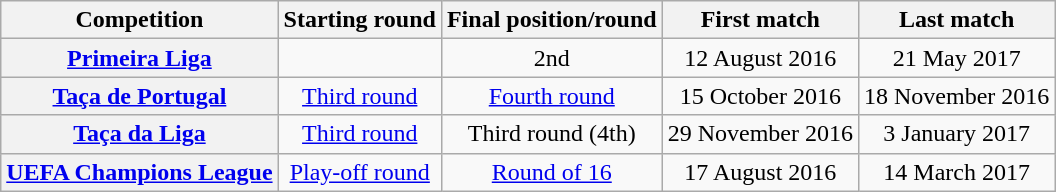<table class="wikitable plainrowheaders" style="text-align:center;">
<tr>
<th scope=col>Competition</th>
<th scope=col>Starting round</th>
<th scope=col>Final position/round</th>
<th scope=col>First match</th>
<th scope=col>Last match</th>
</tr>
<tr>
<th scope=row align=left><a href='#'>Primeira Liga</a></th>
<td></td>
<td>2nd</td>
<td>12 August 2016</td>
<td>21 May 2017</td>
</tr>
<tr>
<th scope=row align=left><a href='#'>Taça de Portugal</a></th>
<td><a href='#'>Third round</a></td>
<td><a href='#'>Fourth round</a></td>
<td>15 October 2016</td>
<td>18 November 2016</td>
</tr>
<tr>
<th scope=row align=left><a href='#'>Taça da Liga</a></th>
<td><a href='#'>Third round</a></td>
<td>Third round (4th)</td>
<td>29 November 2016</td>
<td>3 January 2017</td>
</tr>
<tr>
<th scope=row align=left><a href='#'>UEFA Champions League</a></th>
<td><a href='#'>Play-off round</a></td>
<td><a href='#'>Round of 16</a></td>
<td>17 August 2016</td>
<td>14 March 2017</td>
</tr>
</table>
